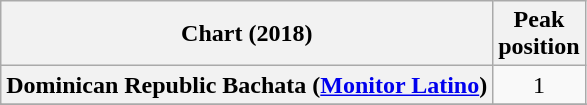<table class="wikitable sortable plainrowheaders" style="text-align:center">
<tr>
<th scope="col">Chart (2018)</th>
<th scope="col">Peak<br> position</th>
</tr>
<tr>
<th scope="row">Dominican Republic Bachata (<a href='#'>Monitor Latino</a>)</th>
<td>1</td>
</tr>
<tr>
</tr>
<tr>
</tr>
<tr>
</tr>
<tr>
</tr>
</table>
